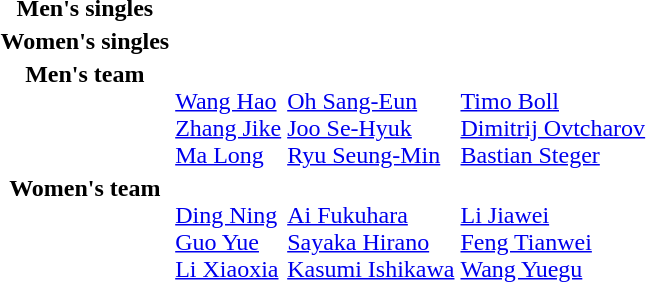<table>
<tr>
<th scope="row">Men's singles <br></th>
<td></td>
<td></td>
<td></td>
</tr>
<tr>
<th scope="row">Women's singles <br></th>
<td></td>
<td></td>
<td></td>
</tr>
<tr valign="top">
<th scope="row">Men's team <br></th>
<td><br><a href='#'>Wang Hao</a><br><a href='#'>Zhang Jike</a><br><a href='#'>Ma Long</a></td>
<td><br><a href='#'>Oh Sang-Eun</a><br><a href='#'>Joo Se-Hyuk</a><br><a href='#'>Ryu Seung-Min</a></td>
<td><br><a href='#'>Timo Boll</a><br><a href='#'>Dimitrij Ovtcharov</a><br><a href='#'>Bastian Steger</a></td>
</tr>
<tr valign="top">
<th scope="row">Women's team <br></th>
<td><br><a href='#'>Ding Ning</a><br><a href='#'>Guo Yue</a><br><a href='#'>Li Xiaoxia</a></td>
<td><br><a href='#'>Ai Fukuhara</a><br><a href='#'>Sayaka Hirano</a><br><a href='#'>Kasumi Ishikawa</a></td>
<td><br><a href='#'>Li Jiawei</a><br><a href='#'>Feng Tianwei</a><br><a href='#'>Wang Yuegu</a></td>
</tr>
</table>
